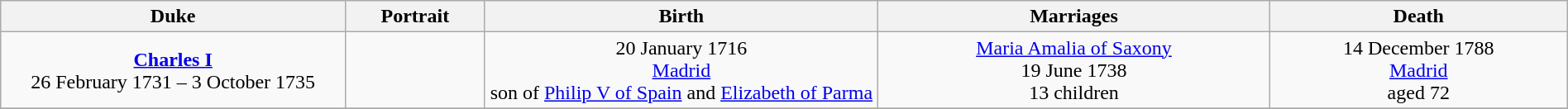<table style="text-align:center; width:100%" class="wikitable">
<tr>
<th width=22%>Duke</th>
<th width=105px>Portrait</th>
<th>Birth</th>
<th width=25%>Marriages</th>
<th width=19%>Death</th>
</tr>
<tr>
<td><strong><a href='#'>Charles I</a></strong><br>26 February 1731 – 3 October 1735</td>
<td></td>
<td>20 January 1716<br><a href='#'>Madrid</a><br>son of <a href='#'>Philip V of Spain</a> and <a href='#'>Elizabeth of Parma</a></td>
<td><a href='#'>Maria Amalia of Saxony</a><br>19 June 1738<br>13 children</td>
<td>14 December 1788<br><a href='#'>Madrid</a><br>aged 72</td>
</tr>
<tr>
</tr>
</table>
